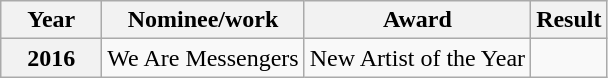<table class="wikitable">
<tr>
<th style="width:60px;">Year</th>
<th>Nominee/work</th>
<th>Award</th>
<th>Result</th>
</tr>
<tr>
<th>2016</th>
<td>We Are Messengers</td>
<td>New Artist of the Year</td>
<td></td>
</tr>
</table>
